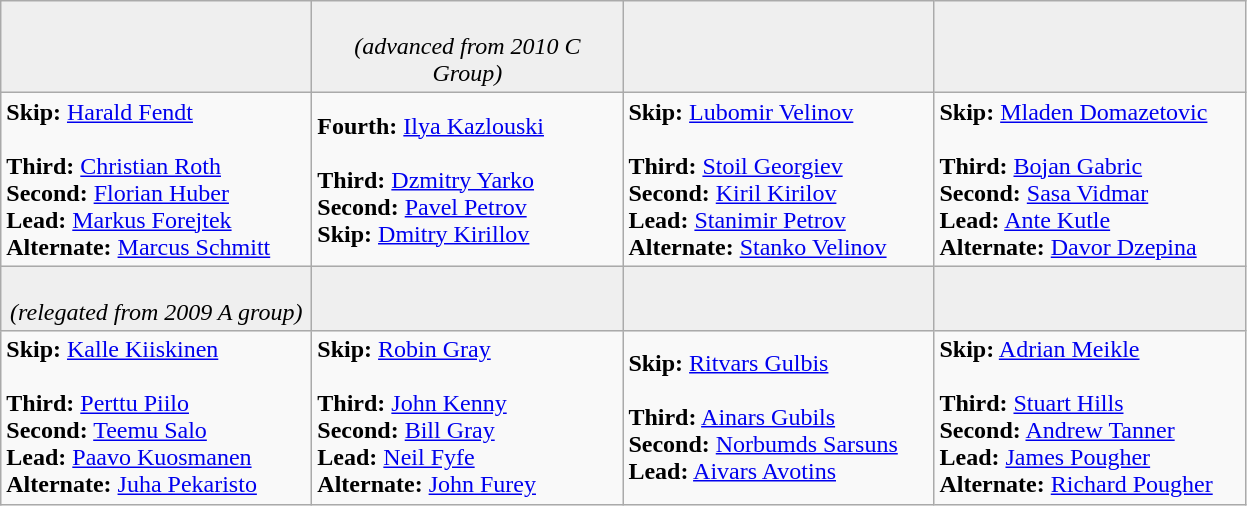<table class="wikitable">
<tr align=center>
<td bgcolor="#efefef" width="200"><strong></strong></td>
<td bgcolor="#efefef" width="200"><strong></strong> <br> <em>(advanced from 2010 C Group)</em></td>
<td bgcolor="#efefef" width="200"><strong></strong></td>
<td bgcolor="#efefef" width="200"><strong></strong></td>
</tr>
<tr>
<td><strong>Skip:</strong> <a href='#'>Harald Fendt</a><br><br><strong>Third:</strong> <a href='#'>Christian Roth</a><br>
<strong>Second:</strong> <a href='#'>Florian Huber</a><br>
<strong>Lead:</strong> <a href='#'>Markus Forejtek</a><br>
<strong>Alternate:</strong> <a href='#'>Marcus Schmitt</a></td>
<td><strong>Fourth:</strong> <a href='#'>Ilya Kazlouski</a><br><br><strong>Third:</strong> <a href='#'>Dzmitry Yarko</a><br>
<strong>Second:</strong> <a href='#'>Pavel Petrov</a><br>
<strong>Skip:</strong> <a href='#'>Dmitry Kirillov</a></td>
<td><strong>Skip:</strong> <a href='#'>Lubomir Velinov</a><br><br><strong>Third:</strong> <a href='#'>Stoil Georgiev</a><br>
<strong>Second:</strong> <a href='#'>Kiril Kirilov</a><br>
<strong>Lead:</strong> <a href='#'>Stanimir Petrov</a><br>
<strong>Alternate:</strong> <a href='#'>Stanko Velinov</a></td>
<td><strong>Skip:</strong> <a href='#'>Mladen Domazetovic</a><br><br><strong>Third:</strong> <a href='#'>Bojan Gabric</a><br>
<strong>Second:</strong> <a href='#'>Sasa Vidmar</a><br>
<strong>Lead:</strong> <a href='#'>Ante Kutle</a><br>
<strong>Alternate:</strong> <a href='#'>Davor Dzepina</a></td>
</tr>
<tr align=center>
<td bgcolor="#efefef" width="200"><strong></strong> <br> <em>(relegated from 2009 A group)</em></td>
<td bgcolor="#efefef" width="200"><strong></strong></td>
<td bgcolor="#efefef" width="200"><strong></strong></td>
<td bgcolor="#efefef" width="200"><strong></strong></td>
</tr>
<tr>
<td><strong>Skip:</strong> <a href='#'>Kalle Kiiskinen</a><br><br><strong>Third:</strong> <a href='#'>Perttu Piilo</a><br>
<strong>Second:</strong> <a href='#'>Teemu Salo</a><br>
<strong>Lead:</strong> <a href='#'>Paavo Kuosmanen</a><br>
<strong>Alternate:</strong> <a href='#'>Juha Pekaristo</a></td>
<td><strong>Skip:</strong> <a href='#'>Robin Gray</a><br><br><strong>Third:</strong> <a href='#'>John Kenny</a><br>
<strong>Second:</strong> <a href='#'>Bill Gray</a><br>
<strong>Lead:</strong> <a href='#'>Neil Fyfe</a><br>
<strong>Alternate:</strong> <a href='#'>John Furey</a></td>
<td><strong>Skip:</strong> <a href='#'>Ritvars Gulbis</a><br><br><strong>Third:</strong> <a href='#'>Ainars Gubils</a><br>
<strong>Second:</strong> <a href='#'>Norbumds Sarsuns</a><br>
<strong>Lead:</strong> <a href='#'>Aivars Avotins</a></td>
<td><strong>Skip:</strong> <a href='#'>Adrian Meikle</a><br><br><strong>Third:</strong> <a href='#'>Stuart Hills</a><br>
<strong>Second:</strong> <a href='#'>Andrew Tanner</a><br>
<strong>Lead:</strong> <a href='#'>James Pougher</a><br>
<strong>Alternate:</strong> <a href='#'>Richard Pougher</a></td>
</tr>
</table>
